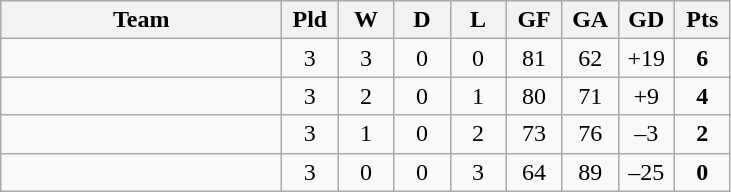<table class="wikitable" style="text-align: center;">
<tr>
<th width="180">Team</th>
<th width="30">Pld</th>
<th width="30">W</th>
<th width="30">D</th>
<th width="30">L</th>
<th width="30">GF</th>
<th width="30">GA</th>
<th width="30">GD</th>
<th width="30">Pts</th>
</tr>
<tr>
<td align="left"></td>
<td>3</td>
<td>3</td>
<td>0</td>
<td>0</td>
<td>81</td>
<td>62</td>
<td>+19</td>
<td><strong>6</strong></td>
</tr>
<tr>
<td align="left"></td>
<td>3</td>
<td>2</td>
<td>0</td>
<td>1</td>
<td>80</td>
<td>71</td>
<td>+9</td>
<td><strong>4</strong></td>
</tr>
<tr>
<td align="left"></td>
<td>3</td>
<td>1</td>
<td>0</td>
<td>2</td>
<td>73</td>
<td>76</td>
<td>–3</td>
<td><strong>2</strong></td>
</tr>
<tr>
<td align="left"></td>
<td>3</td>
<td>0</td>
<td>0</td>
<td>3</td>
<td>64</td>
<td>89</td>
<td>–25</td>
<td><strong>0</strong></td>
</tr>
</table>
